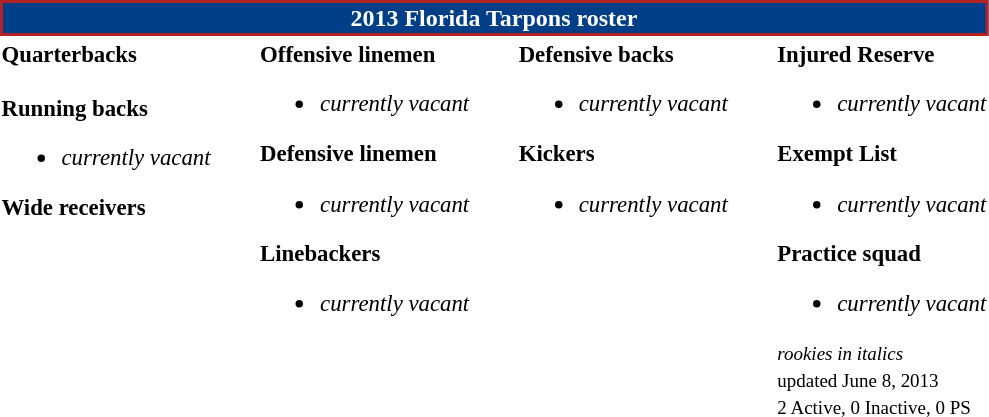<table class="toccolours" style="text-align: left;">
<tr>
<th colspan="7" style="background:#003F87; border:2px solid #B22222; color:white; text-align:center;"><strong>2013 Florida Tarpons roster</strong></th>
</tr>
<tr>
<td style="font-size: 95%;" valign="top"><strong>Quarterbacks</strong><br><br><strong>Running backs</strong><ul><li><em>currently vacant</em></li></ul><strong>Wide receivers</strong>
</td>
<td style="width: 25px;"></td>
<td style="font-size: 95%;" valign="top"><strong>Offensive linemen</strong><br><ul><li><em>currently vacant</em></li></ul><strong>Defensive linemen</strong><ul><li><em>currently vacant</em></li></ul><strong>Linebackers</strong><ul><li><em>currently vacant</em></li></ul></td>
<td style="width: 25px;"></td>
<td style="font-size: 95%;" valign="top"><strong>Defensive backs</strong><br><ul><li><em>currently vacant</em></li></ul><strong>Kickers</strong><ul><li><em>currently vacant</em></li></ul></td>
<td style="width: 25px;"></td>
<td style="font-size: 95%;" valign="top"><strong>Injured Reserve</strong><br><ul><li><em>currently vacant</em></li></ul><strong>Exempt List</strong><ul><li><em>currently vacant</em></li></ul><strong>Practice squad</strong><ul><li><em>currently vacant</em></li></ul><small><em>rookies in italics</em><br> updated June 8, 2013</small><br>
<small>2 Active, 0 Inactive, 0 PS</small></td>
</tr>
<tr>
</tr>
</table>
